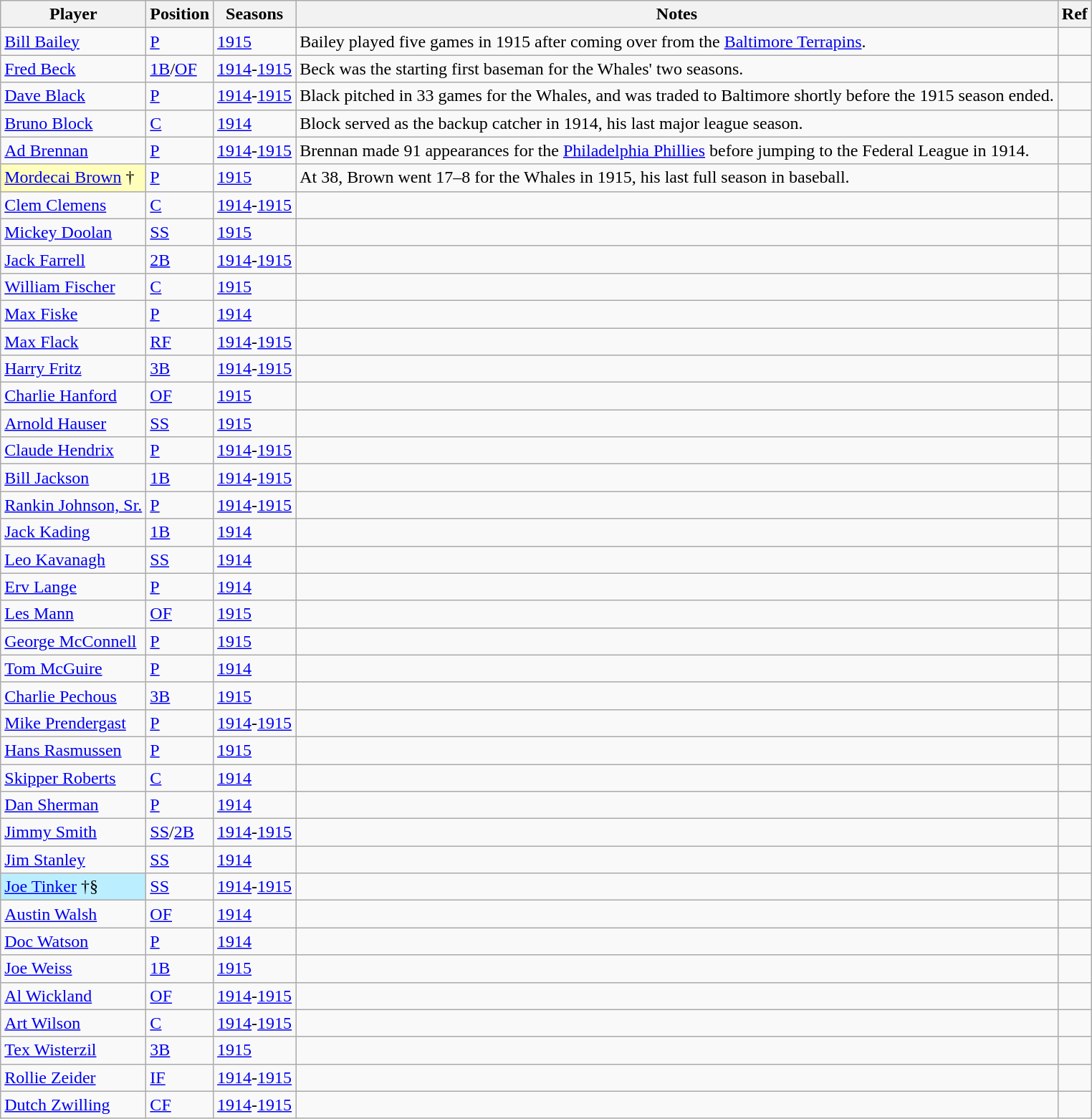<table class="wikitable sortable" border="1">
<tr>
<th>Player</th>
<th>Position</th>
<th>Seasons</th>
<th class="unsortable">Notes</th>
<th class="unsortable">Ref</th>
</tr>
<tr>
<td><a href='#'>Bill Bailey</a></td>
<td><a href='#'>P</a></td>
<td><a href='#'>1915</a></td>
<td>Bailey played five games in 1915 after coming over from the <a href='#'>Baltimore Terrapins</a>.</td>
<td></td>
</tr>
<tr>
<td><a href='#'>Fred Beck</a></td>
<td><a href='#'>1B</a>/<a href='#'>OF</a></td>
<td><a href='#'>1914</a>-<a href='#'>1915</a></td>
<td>Beck was the starting first baseman for the Whales' two seasons.</td>
<td></td>
</tr>
<tr>
<td><a href='#'>Dave Black</a></td>
<td><a href='#'>P</a></td>
<td><a href='#'>1914</a>-<a href='#'>1915</a></td>
<td>Black pitched in 33 games for the Whales, and was traded to Baltimore shortly before the 1915 season ended.</td>
<td></td>
</tr>
<tr>
<td><a href='#'>Bruno Block</a></td>
<td><a href='#'>C</a></td>
<td><a href='#'>1914</a></td>
<td>Block served as the backup catcher in 1914, his last major league season.</td>
<td></td>
</tr>
<tr>
<td><a href='#'>Ad Brennan</a></td>
<td><a href='#'>P</a></td>
<td><a href='#'>1914</a>-<a href='#'>1915</a></td>
<td>Brennan made 91 appearances for the <a href='#'>Philadelphia Phillies</a> before jumping to the Federal League in 1914.</td>
<td></td>
</tr>
<tr>
<td bgcolor="#ffffbb"><a href='#'>Mordecai Brown</a> †</td>
<td><a href='#'>P</a></td>
<td><a href='#'>1915</a></td>
<td>At 38, Brown went 17–8 for the Whales in 1915, his last full season in baseball.</td>
<td></td>
</tr>
<tr>
<td><a href='#'>Clem Clemens</a></td>
<td><a href='#'>C</a></td>
<td><a href='#'>1914</a>-<a href='#'>1915</a></td>
<td></td>
<td></td>
</tr>
<tr>
<td><a href='#'>Mickey Doolan</a></td>
<td><a href='#'>SS</a></td>
<td><a href='#'>1915</a></td>
<td></td>
<td></td>
</tr>
<tr>
<td><a href='#'>Jack Farrell</a></td>
<td><a href='#'>2B</a></td>
<td><a href='#'>1914</a>-<a href='#'>1915</a></td>
<td></td>
<td></td>
</tr>
<tr>
<td><a href='#'>William Fischer</a></td>
<td><a href='#'>C</a></td>
<td><a href='#'>1915</a></td>
<td></td>
<td></td>
</tr>
<tr>
<td><a href='#'>Max Fiske</a></td>
<td><a href='#'>P</a></td>
<td><a href='#'>1914</a></td>
<td></td>
<td></td>
</tr>
<tr>
<td><a href='#'>Max Flack</a></td>
<td><a href='#'>RF</a></td>
<td><a href='#'>1914</a>-<a href='#'>1915</a></td>
<td></td>
<td></td>
</tr>
<tr>
<td><a href='#'>Harry Fritz</a></td>
<td><a href='#'>3B</a></td>
<td><a href='#'>1914</a>-<a href='#'>1915</a></td>
<td></td>
<td></td>
</tr>
<tr>
<td><a href='#'>Charlie Hanford</a></td>
<td><a href='#'>OF</a></td>
<td><a href='#'>1915</a></td>
<td></td>
<td></td>
</tr>
<tr>
<td><a href='#'>Arnold Hauser</a></td>
<td><a href='#'>SS</a></td>
<td><a href='#'>1915</a></td>
<td></td>
<td></td>
</tr>
<tr>
<td><a href='#'>Claude Hendrix</a></td>
<td><a href='#'>P</a></td>
<td><a href='#'>1914</a>-<a href='#'>1915</a></td>
<td></td>
<td></td>
</tr>
<tr>
<td><a href='#'>Bill Jackson</a></td>
<td><a href='#'>1B</a></td>
<td><a href='#'>1914</a>-<a href='#'>1915</a></td>
<td></td>
<td></td>
</tr>
<tr>
<td><a href='#'>Rankin Johnson, Sr.</a></td>
<td><a href='#'>P</a></td>
<td><a href='#'>1914</a>-<a href='#'>1915</a></td>
<td></td>
<td></td>
</tr>
<tr>
<td><a href='#'>Jack Kading</a></td>
<td><a href='#'>1B</a></td>
<td><a href='#'>1914</a></td>
<td></td>
<td></td>
</tr>
<tr>
<td><a href='#'>Leo Kavanagh</a></td>
<td><a href='#'>SS</a></td>
<td><a href='#'>1914</a></td>
<td></td>
<td></td>
</tr>
<tr>
<td><a href='#'>Erv Lange</a></td>
<td><a href='#'>P</a></td>
<td><a href='#'>1914</a></td>
<td></td>
<td></td>
</tr>
<tr>
<td><a href='#'>Les Mann</a></td>
<td><a href='#'>OF</a></td>
<td><a href='#'>1915</a></td>
<td></td>
<td></td>
</tr>
<tr>
<td><a href='#'>George McConnell</a></td>
<td><a href='#'>P</a></td>
<td><a href='#'>1915</a></td>
<td></td>
<td></td>
</tr>
<tr>
<td><a href='#'>Tom McGuire</a></td>
<td><a href='#'>P</a></td>
<td><a href='#'>1914</a></td>
<td></td>
<td></td>
</tr>
<tr>
<td><a href='#'>Charlie Pechous</a></td>
<td><a href='#'>3B</a></td>
<td><a href='#'>1915</a></td>
<td></td>
<td></td>
</tr>
<tr>
<td><a href='#'>Mike Prendergast</a></td>
<td><a href='#'>P</a></td>
<td><a href='#'>1914</a>-<a href='#'>1915</a></td>
<td></td>
<td></td>
</tr>
<tr>
<td><a href='#'>Hans Rasmussen</a></td>
<td><a href='#'>P</a></td>
<td><a href='#'>1915</a></td>
<td></td>
<td></td>
</tr>
<tr>
<td><a href='#'>Skipper Roberts</a></td>
<td><a href='#'>C</a></td>
<td><a href='#'>1914</a></td>
<td></td>
<td></td>
</tr>
<tr>
<td><a href='#'>Dan Sherman</a></td>
<td><a href='#'>P</a></td>
<td><a href='#'>1914</a></td>
<td></td>
<td></td>
</tr>
<tr>
<td><a href='#'>Jimmy Smith</a></td>
<td><a href='#'>SS</a>/<a href='#'>2B</a></td>
<td><a href='#'>1914</a>-<a href='#'>1915</a></td>
<td></td>
<td></td>
</tr>
<tr>
<td><a href='#'>Jim Stanley</a></td>
<td><a href='#'>SS</a></td>
<td><a href='#'>1914</a></td>
<td></td>
<td></td>
</tr>
<tr>
<td bgcolor="#bbeeff"><a href='#'>Joe Tinker</a> †§</td>
<td><a href='#'>SS</a></td>
<td><a href='#'>1914</a>-<a href='#'>1915</a></td>
<td></td>
<td></td>
</tr>
<tr>
<td><a href='#'>Austin Walsh</a></td>
<td><a href='#'>OF</a></td>
<td><a href='#'>1914</a></td>
<td></td>
<td></td>
</tr>
<tr>
<td><a href='#'>Doc Watson</a></td>
<td><a href='#'>P</a></td>
<td><a href='#'>1914</a></td>
<td></td>
<td></td>
</tr>
<tr>
<td><a href='#'>Joe Weiss</a></td>
<td><a href='#'>1B</a></td>
<td><a href='#'>1915</a></td>
<td></td>
<td></td>
</tr>
<tr>
<td><a href='#'>Al Wickland</a></td>
<td><a href='#'>OF</a></td>
<td><a href='#'>1914</a>-<a href='#'>1915</a></td>
<td></td>
<td></td>
</tr>
<tr>
<td><a href='#'>Art Wilson</a></td>
<td><a href='#'>C</a></td>
<td><a href='#'>1914</a>-<a href='#'>1915</a></td>
<td></td>
<td></td>
</tr>
<tr>
<td><a href='#'>Tex Wisterzil</a></td>
<td><a href='#'>3B</a></td>
<td><a href='#'>1915</a></td>
<td></td>
<td></td>
</tr>
<tr>
<td><a href='#'>Rollie Zeider</a></td>
<td><a href='#'>IF</a></td>
<td><a href='#'>1914</a>-<a href='#'>1915</a></td>
<td></td>
<td></td>
</tr>
<tr>
<td><a href='#'>Dutch Zwilling</a></td>
<td><a href='#'>CF</a></td>
<td><a href='#'>1914</a>-<a href='#'>1915</a></td>
<td></td>
<td></td>
</tr>
</table>
